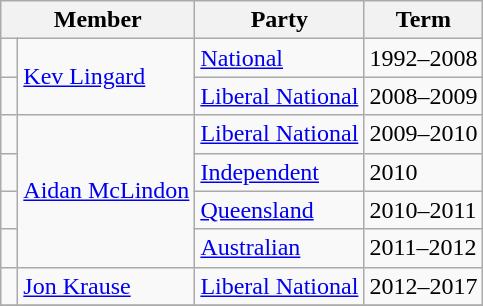<table class="wikitable">
<tr>
<th colspan="2">Member</th>
<th>Party</th>
<th>Term</th>
</tr>
<tr>
<td> </td>
<td rowspan="2"><a href='#'>Kev Lingard</a></td>
<td><a href='#'>National</a></td>
<td>1992–2008</td>
</tr>
<tr>
<td> </td>
<td><a href='#'>Liberal National</a></td>
<td>2008–2009</td>
</tr>
<tr>
<td> </td>
<td rowspan="4"><a href='#'>Aidan McLindon</a></td>
<td><a href='#'>Liberal National</a></td>
<td>2009–2010</td>
</tr>
<tr>
<td> </td>
<td><a href='#'>Independent</a></td>
<td>2010</td>
</tr>
<tr>
<td> </td>
<td><a href='#'>Queensland</a></td>
<td>2010–2011</td>
</tr>
<tr>
<td> </td>
<td><a href='#'>Australian</a></td>
<td>2011–2012</td>
</tr>
<tr>
<td> </td>
<td><a href='#'>Jon Krause</a></td>
<td><a href='#'>Liberal National</a></td>
<td>2012–2017</td>
</tr>
<tr>
</tr>
</table>
